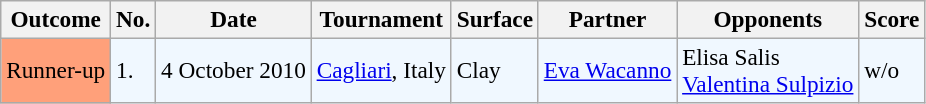<table class="sortable wikitable" style=font-size:97%>
<tr>
<th>Outcome</th>
<th>No.</th>
<th>Date</th>
<th>Tournament</th>
<th>Surface</th>
<th>Partner</th>
<th>Opponents</th>
<th>Score</th>
</tr>
<tr style="background:#f0f8ff;">
<td style="background:#ffa07a;">Runner-up</td>
<td>1.</td>
<td>4 October 2010</td>
<td><a href='#'>Cagliari</a>, Italy</td>
<td>Clay</td>
<td> <a href='#'>Eva Wacanno</a></td>
<td> Elisa Salis <br>  <a href='#'>Valentina Sulpizio</a></td>
<td>w/o</td>
</tr>
</table>
